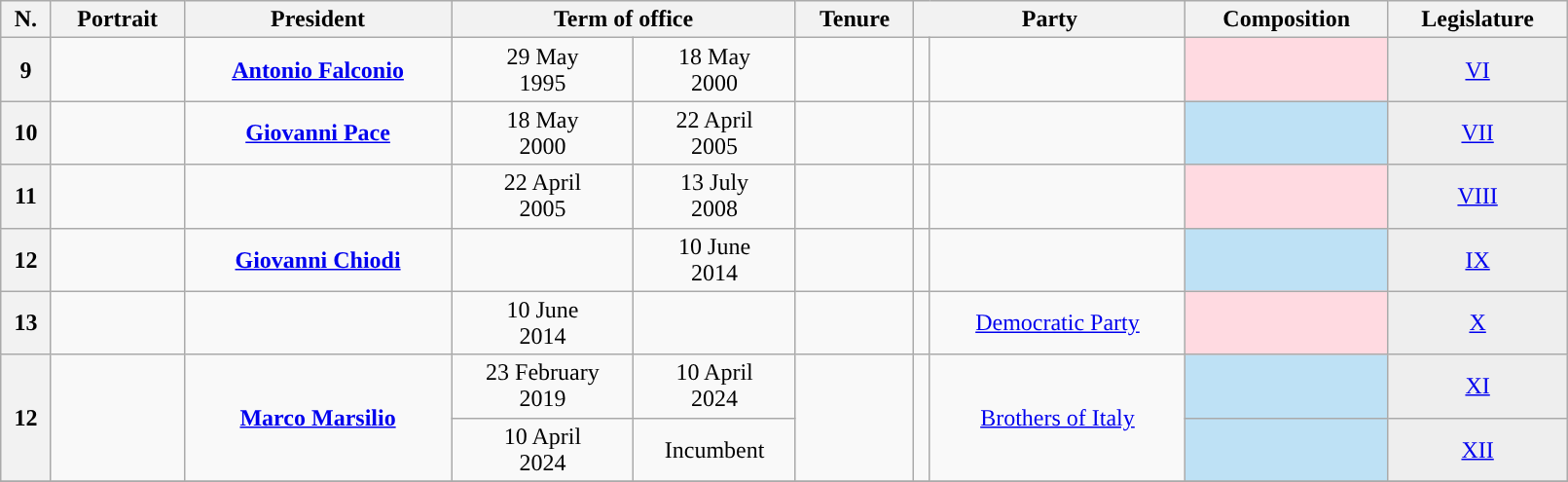<table class=wikitable style=text-align:center width=85%>
<tr>
<th>N.</th>
<th>Portrait</th>
<th>President</th>
<th colspan=2>Term of office</th>
<th>Tenure<br></th>
<th colspan=2>Party</th>
<th>Composition</th>
<th>Legislature</th>
</tr>
<tr>
<th>9</th>
<td></td>
<td><strong><a href='#'>Antonio Falconio</a></strong><br></td>
<td>29 May<br>1995</td>
<td>18 May<br>2000</td>
<td></td>
<td></td>
<td></td>
<td bgcolor=#FFDAE1></td>
<td bgcolor=#EEEEEE><a href='#'>VI<br></a></td>
</tr>
<tr>
<th>10</th>
<td></td>
<td><strong><a href='#'>Giovanni Pace</a></strong><br></td>
<td>18 May<br>2000</td>
<td>22 April<br>2005</td>
<td></td>
<td></td>
<td></td>
<td bgcolor=#BEE1F5></td>
<td bgcolor=#EEEEEE><a href='#'>VII<br></a></td>
</tr>
<tr>
<th>11</th>
<td></td>
<td></td>
<td>22 April<br>2005</td>
<td>13 July<br>2008</td>
<td></td>
<td></td>
<td></td>
<td bgcolor=#FFDAE1></td>
<td bgcolor=#EEEEEE><a href='#'>VIII<br></a></td>
</tr>
<tr>
<th>12</th>
<td></td>
<td><strong><a href='#'>Giovanni Chiodi</a></strong><br></td>
<td></td>
<td>10 June<br>2014</td>
<td></td>
<td></td>
<td></td>
<td bgcolor=#BEE1F5></td>
<td bgcolor=#EEEEEE><a href='#'>IX<br></a></td>
</tr>
<tr>
<th>13</th>
<td></td>
<td></td>
<td>10 June<br>2014</td>
<td></td>
<td></td>
<td></td>
<td><a href='#'>Democratic Party</a></td>
<td bgcolor=#FFDAE1></td>
<td bgcolor=#EEEEEE><a href='#'>X<br></a></td>
</tr>
<tr>
<th rowspan=2>12</th>
<td rowspan=2></td>
<td rowspan=2><strong><a href='#'>Marco Marsilio</a></strong><br></td>
<td>23 February<br>2019</td>
<td>10 April<br>2024</td>
<td rowspan=2></td>
<td rowspan=2></td>
<td rowspan=2><a href='#'>Brothers of Italy</a></td>
<td bgcolor=#BEE1F5></td>
<td bgcolor=#EEEEEE><a href='#'>XI<br></a></td>
</tr>
<tr>
<td>10 April<br>2024</td>
<td>Incumbent</td>
<td bgcolor=#BEE1F5></td>
<td bgcolor=#EEEEEE><a href='#'>XII<br></a></td>
</tr>
<tr>
</tr>
</table>
